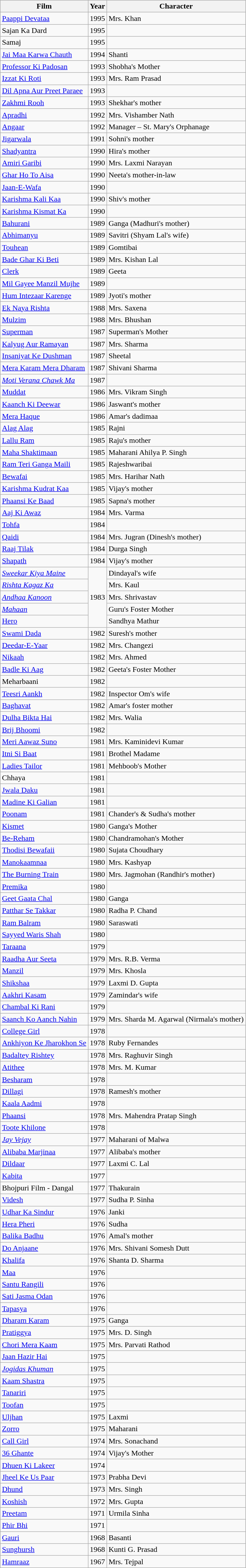<table class="wikitable sortable">
<tr>
<th>Film</th>
<th>Year</th>
<th>Character</th>
</tr>
<tr>
<td><a href='#'>Paappi Devataa</a></td>
<td>1995</td>
<td>Mrs. Khan</td>
</tr>
<tr>
<td>Sajan Ka Dard</td>
<td>1995</td>
<td></td>
</tr>
<tr>
<td>Samaj</td>
<td>1995</td>
<td></td>
</tr>
<tr>
<td><a href='#'>Jai Maa Karwa Chauth</a></td>
<td>1994</td>
<td>Shanti</td>
</tr>
<tr>
<td><a href='#'>Professor Ki Padosan</a></td>
<td>1993</td>
<td>Shobha's Mother</td>
</tr>
<tr>
<td><a href='#'>Izzat Ki Roti</a></td>
<td>1993</td>
<td>Mrs. Ram Prasad</td>
</tr>
<tr>
<td><a href='#'>Dil Apna Aur Preet Paraee</a></td>
<td>1993</td>
<td></td>
</tr>
<tr>
<td><a href='#'>Zakhmi Rooh</a></td>
<td>1993</td>
<td>Shekhar's mother</td>
</tr>
<tr>
<td><a href='#'>Apradhi</a></td>
<td>1992</td>
<td>Mrs. Vishamber Nath</td>
</tr>
<tr>
<td><a href='#'>Angaar</a></td>
<td>1992</td>
<td>Manager – St. Mary's Orphanage</td>
</tr>
<tr>
<td><a href='#'>Jigarwala</a></td>
<td>1991</td>
<td>Sohni's mother</td>
</tr>
<tr>
<td><a href='#'>Shadyantra</a></td>
<td>1990</td>
<td>Hira's mother</td>
</tr>
<tr>
<td><a href='#'>Amiri Garibi</a></td>
<td>1990</td>
<td>Mrs. Laxmi Narayan</td>
</tr>
<tr>
<td><a href='#'>Ghar Ho To Aisa</a></td>
<td>1990</td>
<td>Neeta's mother-in-law</td>
</tr>
<tr>
<td><a href='#'>Jaan-E-Wafa</a></td>
<td>1990</td>
<td></td>
</tr>
<tr>
<td><a href='#'>Karishma Kali Kaa</a></td>
<td>1990</td>
<td>Shiv's mother</td>
</tr>
<tr>
<td><a href='#'>Karishma Kismat Ka</a></td>
<td>1990</td>
<td></td>
</tr>
<tr>
<td><a href='#'>Bahurani</a></td>
<td>1989</td>
<td>Ganga (Madhuri's mother)</td>
</tr>
<tr>
<td><a href='#'>Abhimanyu</a></td>
<td>1989</td>
<td>Savitri (Shyam Lal's wife)</td>
</tr>
<tr>
<td><a href='#'>Touhean</a></td>
<td>1989</td>
<td>Gomtibai</td>
</tr>
<tr>
<td><a href='#'>Bade Ghar Ki Beti</a></td>
<td>1989</td>
<td>Mrs. Kishan Lal</td>
</tr>
<tr>
<td><a href='#'>Clerk</a></td>
<td>1989</td>
<td>Geeta</td>
</tr>
<tr>
<td><a href='#'>Mil Gayee Manzil Mujhe</a></td>
<td>1989</td>
<td></td>
</tr>
<tr>
<td><a href='#'>Hum Intezaar Karenge</a></td>
<td>1989</td>
<td>Jyoti's mother</td>
</tr>
<tr>
<td><a href='#'>Ek Naya Rishta</a></td>
<td>1988</td>
<td>Mrs. Saxena</td>
</tr>
<tr>
<td><a href='#'>Mulzim</a></td>
<td>1988</td>
<td>Mrs. Bhushan</td>
</tr>
<tr>
<td><a href='#'>Superman</a></td>
<td>1987</td>
<td>Superman's Mother</td>
</tr>
<tr>
<td><a href='#'>Kalyug Aur Ramayan</a></td>
<td>1987</td>
<td>Mrs. Sharma</td>
</tr>
<tr>
<td><a href='#'>Insaniyat Ke Dushman</a></td>
<td>1987</td>
<td>Sheetal</td>
</tr>
<tr>
<td><a href='#'>Mera Karam Mera Dharam</a></td>
<td>1987</td>
<td>Shivani Sharma</td>
</tr>
<tr>
<td><em><a href='#'>Moti Verana Chawk Ma</a></em></td>
<td>1987</td>
<td></td>
</tr>
<tr>
<td><a href='#'>Muddat</a></td>
<td>1986</td>
<td>Mrs. Vikram Singh</td>
</tr>
<tr>
<td><a href='#'>Kaanch Ki Deewar</a></td>
<td>1986</td>
<td>Jaswant's mother</td>
</tr>
<tr>
<td><a href='#'>Mera Haque</a></td>
<td>1986</td>
<td>Amar's dadimaa</td>
</tr>
<tr>
<td><a href='#'>Alag Alag</a></td>
<td>1985</td>
<td>Rajni</td>
</tr>
<tr>
<td><a href='#'>Lallu Ram</a></td>
<td>1985</td>
<td>Raju's mother</td>
</tr>
<tr>
<td><a href='#'>Maha Shaktimaan</a></td>
<td>1985</td>
<td>Maharani Ahilya P. Singh</td>
</tr>
<tr>
<td><a href='#'>Ram Teri Ganga Maili</a></td>
<td>1985</td>
<td>Rajeshwaribai</td>
</tr>
<tr>
<td><a href='#'>Bewafai</a></td>
<td>1985</td>
<td>Mrs. Harihar Nath</td>
</tr>
<tr>
<td><a href='#'>Karishma Kudrat Kaa</a></td>
<td>1985</td>
<td>Vijay's mother</td>
</tr>
<tr>
<td><a href='#'>Phaansi Ke Baad</a></td>
<td>1985</td>
<td>Sapna's mother</td>
</tr>
<tr>
<td><a href='#'>Aaj Ki Awaz</a></td>
<td>1984</td>
<td>Mrs. Varma</td>
</tr>
<tr>
<td><a href='#'>Tohfa</a></td>
<td>1984</td>
<td></td>
</tr>
<tr>
<td><a href='#'>Qaidi</a></td>
<td>1984</td>
<td>Mrs. Jugran (Dinesh's mother)</td>
</tr>
<tr>
<td><a href='#'>Raaj Tilak</a></td>
<td>1984</td>
<td>Durga Singh</td>
</tr>
<tr>
<td><a href='#'>Shapath</a></td>
<td>1984</td>
<td>Vijay's mother</td>
</tr>
<tr>
<td><em><a href='#'>Sweekar Kiya Maine</a></em></td>
<td Rowspan ="5">1983</td>
<td>Dindayal's wife</td>
</tr>
<tr>
<td><em><a href='#'>Rishta Kagaz Ka</a></em></td>
<td>Mrs. Kaul</td>
</tr>
<tr>
<td><em><a href='#'>Andhaa Kanoon</a></em></td>
<td>Mrs. Shrivastav</td>
</tr>
<tr>
<td><em><a href='#'>Mahaan</a></em></td>
<td>Guru's Foster Mother</td>
</tr>
<tr>
<td><a href='#'>Hero</a></td>
<td>Sandhya Mathur</td>
</tr>
<tr>
<td><a href='#'>Swami Dada</a></td>
<td>1982</td>
<td>Suresh's mother</td>
</tr>
<tr>
<td><a href='#'>Deedar-E-Yaar</a></td>
<td>1982</td>
<td>Mrs. Changezi</td>
</tr>
<tr>
<td><a href='#'>Nikaah</a></td>
<td>1982</td>
<td>Mrs. Ahmed</td>
</tr>
<tr>
<td><a href='#'>Badle Ki Aag</a></td>
<td>1982</td>
<td>Geeta's Foster Mother</td>
</tr>
<tr>
<td>Meharbaani</td>
<td>1982</td>
<td></td>
</tr>
<tr>
<td><a href='#'>Teesri Aankh</a></td>
<td>1982</td>
<td>Inspector Om's wife</td>
</tr>
<tr>
<td><a href='#'>Baghavat</a></td>
<td>1982</td>
<td>Amar's foster mother</td>
</tr>
<tr>
<td><a href='#'>Dulha Bikta Hai</a></td>
<td>1982</td>
<td>Mrs. Walia</td>
</tr>
<tr>
<td><a href='#'>Brij Bhoomi</a></td>
<td>1982</td>
<td></td>
</tr>
<tr>
<td><a href='#'>Meri Aawaz Suno</a></td>
<td>1981</td>
<td>Mrs. Kaminidevi Kumar</td>
</tr>
<tr>
<td><a href='#'>Itni Si Baat</a></td>
<td>1981</td>
<td>Brothel Madame</td>
</tr>
<tr>
<td><a href='#'>Ladies Tailor</a></td>
<td>1981</td>
<td>Mehboob's Mother</td>
</tr>
<tr>
<td>Chhaya</td>
<td>1981</td>
<td></td>
</tr>
<tr>
<td><a href='#'>Jwala Daku</a></td>
<td>1981</td>
<td></td>
</tr>
<tr>
<td><a href='#'>Madine Ki Galian</a></td>
<td>1981</td>
<td></td>
</tr>
<tr>
<td><a href='#'>Poonam</a></td>
<td>1981</td>
<td>Chander's & Sudha's mother</td>
</tr>
<tr>
<td><a href='#'>Kismet</a></td>
<td>1980</td>
<td>Ganga's Mother</td>
</tr>
<tr>
<td><a href='#'>Be-Reham</a></td>
<td>1980</td>
<td>Chandramohan's Mother</td>
</tr>
<tr>
<td><a href='#'>Thodisi Bewafaii</a></td>
<td>1980</td>
<td>Sujata Choudhary</td>
</tr>
<tr>
<td><a href='#'>Manokaamnaa</a></td>
<td>1980</td>
<td>Mrs. Kashyap</td>
</tr>
<tr>
<td><a href='#'>The Burning Train</a></td>
<td>1980</td>
<td>Mrs. Jagmohan (Randhir's mother)</td>
</tr>
<tr>
<td><a href='#'>Premika</a></td>
<td>1980</td>
<td></td>
</tr>
<tr>
<td><a href='#'>Geet Gaata Chal</a></td>
<td>1980</td>
<td>Ganga</td>
</tr>
<tr>
<td><a href='#'>Patthar Se Takkar</a></td>
<td>1980</td>
<td>Radha P. Chand</td>
</tr>
<tr>
<td><a href='#'>Ram Balram</a></td>
<td>1980</td>
<td>Saraswati</td>
</tr>
<tr>
<td><a href='#'>Sayyed Waris Shah</a></td>
<td>1980</td>
<td></td>
</tr>
<tr>
<td><a href='#'>Taraana</a></td>
<td>1979</td>
<td></td>
</tr>
<tr>
<td><a href='#'>Raadha Aur Seeta</a></td>
<td>1979</td>
<td>Mrs. R.B. Verma</td>
</tr>
<tr>
<td><a href='#'>Manzil</a></td>
<td>1979</td>
<td>Mrs. Khosla</td>
</tr>
<tr>
<td><a href='#'>Shikshaa</a></td>
<td>1979</td>
<td>Laxmi D. Gupta</td>
</tr>
<tr>
<td><a href='#'>Aakhri Kasam</a></td>
<td>1979</td>
<td>Zamindar's wife</td>
</tr>
<tr>
<td><a href='#'>Chambal Ki Rani</a></td>
<td>1979</td>
<td></td>
</tr>
<tr>
<td><a href='#'>Saanch Ko Aanch Nahin</a></td>
<td>1979</td>
<td>Mrs. Sharda M. Agarwal (Nirmala's mother)</td>
</tr>
<tr>
<td><a href='#'>College Girl</a></td>
<td>1978</td>
<td></td>
</tr>
<tr>
<td><a href='#'>Ankhiyon Ke Jharokhon Se</a></td>
<td>1978</td>
<td>Ruby Fernandes</td>
</tr>
<tr>
<td><a href='#'>Badaltey Rishtey</a></td>
<td>1978</td>
<td>Mrs. Raghuvir Singh</td>
</tr>
<tr>
<td><a href='#'>Atithee</a></td>
<td>1978</td>
<td>Mrs. M. Kumar</td>
</tr>
<tr>
<td><a href='#'>Besharam</a></td>
<td>1978</td>
<td></td>
</tr>
<tr>
<td><a href='#'>Dillagi</a></td>
<td>1978</td>
<td>Ramesh's mother</td>
</tr>
<tr>
<td><a href='#'>Kaala Aadmi</a></td>
<td>1978</td>
<td></td>
</tr>
<tr>
<td><a href='#'>Phaansi</a></td>
<td>1978</td>
<td>Mrs. Mahendra Pratap Singh</td>
</tr>
<tr>
<td><a href='#'>Toote Khilone</a></td>
<td>1978</td>
<td></td>
</tr>
<tr>
<td><em><a href='#'>Jay Vejay</a></em></td>
<td>1977</td>
<td>Maharani of Malwa</td>
</tr>
<tr>
<td><a href='#'>Alibaba Marjinaa</a></td>
<td>1977</td>
<td>Alibaba's mother</td>
</tr>
<tr>
<td><a href='#'>Dildaar</a></td>
<td>1977</td>
<td>Laxmi C. Lal</td>
</tr>
<tr>
<td><a href='#'>Kabita</a></td>
<td>1977</td>
<td></td>
</tr>
<tr>
<td>Bhojpuri Film - Dangal</td>
<td>1977</td>
<td>Thakurain</td>
</tr>
<tr>
<td><a href='#'>Videsh</a></td>
<td>1977</td>
<td>Sudha P. Sinha</td>
</tr>
<tr>
<td><a href='#'>Udhar Ka Sindur</a></td>
<td>1976</td>
<td>Janki</td>
</tr>
<tr>
<td><a href='#'>Hera Pheri</a></td>
<td>1976</td>
<td>Sudha</td>
</tr>
<tr>
<td><a href='#'>Balika Badhu</a></td>
<td>1976</td>
<td>Amal's mother</td>
</tr>
<tr>
<td><a href='#'>Do Anjaane</a></td>
<td>1976</td>
<td>Mrs. Shivani Somesh Dutt</td>
</tr>
<tr>
<td><a href='#'>Khalifa</a></td>
<td>1976</td>
<td>Shanta D. Sharma</td>
</tr>
<tr>
<td><a href='#'>Maa</a></td>
<td>1976</td>
<td></td>
</tr>
<tr>
<td><a href='#'>Santu Rangili</a></td>
<td>1976</td>
<td></td>
</tr>
<tr>
<td><a href='#'>Sati Jasma Odan</a></td>
<td>1976</td>
<td></td>
</tr>
<tr>
<td><a href='#'>Tapasya</a></td>
<td>1976</td>
<td></td>
</tr>
<tr>
<td><a href='#'>Dharam Karam</a></td>
<td>1975</td>
<td>Ganga</td>
</tr>
<tr>
<td><a href='#'>Pratiggya</a></td>
<td>1975</td>
<td>Mrs. D. Singh</td>
</tr>
<tr>
<td><a href='#'>Chori Mera Kaam</a></td>
<td>1975</td>
<td>Mrs. Parvati Rathod</td>
</tr>
<tr>
<td><a href='#'>Jaan Hazir Hai</a></td>
<td>1975</td>
<td></td>
</tr>
<tr>
<td><a href='#'><em>Jogidas Khuman</em></a></td>
<td>1975</td>
<td></td>
</tr>
<tr>
<td><a href='#'>Kaam Shastra</a></td>
<td>1975</td>
<td></td>
</tr>
<tr>
<td><a href='#'>Tanariri</a></td>
<td>1975</td>
<td></td>
</tr>
<tr>
<td><a href='#'>Toofan</a></td>
<td>1975</td>
<td></td>
</tr>
<tr>
<td><a href='#'>Uljhan</a></td>
<td>1975</td>
<td>Laxmi</td>
</tr>
<tr>
<td><a href='#'>Zorro</a></td>
<td>1975</td>
<td>Maharani</td>
</tr>
<tr>
<td><a href='#'>Call Girl</a></td>
<td>1974</td>
<td>Mrs. Sonachand</td>
</tr>
<tr>
<td><a href='#'>36 Ghante</a></td>
<td>1974</td>
<td>Vijay's Mother</td>
</tr>
<tr>
<td><a href='#'>Dhuen Ki Lakeer</a></td>
<td>1974</td>
<td></td>
</tr>
<tr>
<td><a href='#'>Jheel Ke Us Paar</a></td>
<td>1973</td>
<td>Prabha Devi</td>
</tr>
<tr>
<td><a href='#'>Dhund</a></td>
<td>1973</td>
<td>Mrs. Singh</td>
</tr>
<tr>
<td><a href='#'>Koshish</a></td>
<td>1972</td>
<td>Mrs. Gupta</td>
</tr>
<tr>
<td><a href='#'>Preetam</a></td>
<td>1971</td>
<td>Urmila Sinha</td>
</tr>
<tr>
<td><a href='#'>Phir Bhi</a></td>
<td>1971</td>
<td></td>
</tr>
<tr>
<td><a href='#'>Gauri</a></td>
<td>1968</td>
<td>Basanti</td>
</tr>
<tr>
<td><a href='#'>Sunghursh</a></td>
<td>1968</td>
<td>Kunti G. Prasad</td>
</tr>
<tr>
<td><a href='#'>Hamraaz</a></td>
<td>1967</td>
<td>Mrs. Tejpal</td>
</tr>
</table>
